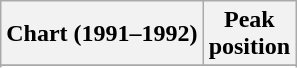<table class="wikitable sortable">
<tr>
<th align="left">Chart (1991–1992)</th>
<th align="center">Peak<br>position</th>
</tr>
<tr>
</tr>
<tr>
</tr>
</table>
